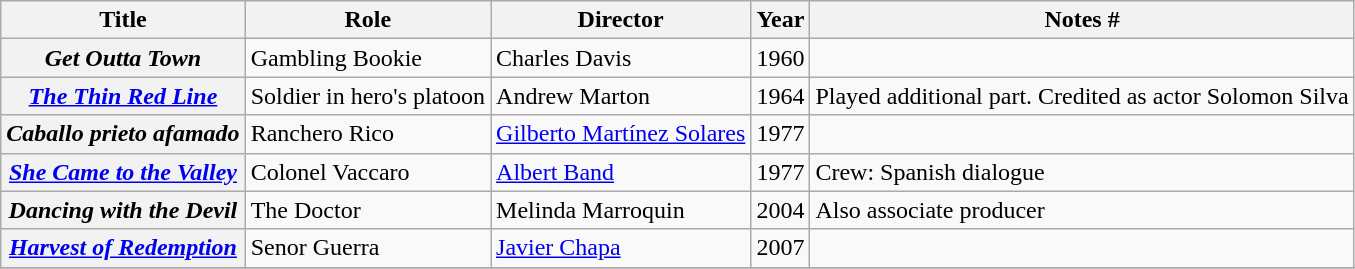<table class="wikitable plainrowheaders sortable">
<tr>
<th scope="col">Title</th>
<th scope="col">Role</th>
<th scope="col">Director</th>
<th scope="col">Year</th>
<th scope="col" class="unsortable">Notes #</th>
</tr>
<tr>
<th scope="row"><em>Get Outta Town</em></th>
<td>Gambling Bookie</td>
<td>Charles Davis</td>
<td>1960</td>
<td></td>
</tr>
<tr>
<th scope="row"><em><a href='#'>The Thin Red Line</a></em></th>
<td>Soldier in hero's platoon</td>
<td>Andrew Marton</td>
<td>1964</td>
<td>Played additional part. Credited as actor Solomon Silva</td>
</tr>
<tr>
<th scope="row"><em>Caballo prieto afamado</em></th>
<td>Ranchero Rico</td>
<td><a href='#'>Gilberto Martínez Solares</a></td>
<td>1977</td>
<td></td>
</tr>
<tr>
<th scope="row"><em><a href='#'>She Came to the Valley</a></em></th>
<td>Colonel Vaccaro</td>
<td><a href='#'>Albert Band</a></td>
<td>1977</td>
<td>Crew: Spanish dialogue</td>
</tr>
<tr>
<th scope="row"><em>Dancing with the Devil</em></th>
<td>The Doctor</td>
<td>Melinda Marroquin</td>
<td>2004</td>
<td>Also associate producer</td>
</tr>
<tr>
<th scope="row"><em><a href='#'>Harvest of Redemption</a></em></th>
<td>Senor Guerra</td>
<td><a href='#'>Javier Chapa</a></td>
<td>2007</td>
<td></td>
</tr>
<tr>
</tr>
</table>
